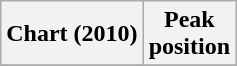<table class="wikitable sortable plainrowheaders" style="text-align:center">
<tr>
<th scope="col">Chart (2010)</th>
<th scope="col">Peak<br>position</th>
</tr>
<tr>
</tr>
</table>
